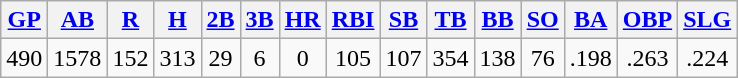<table class="wikitable">
<tr>
<th><a href='#'>GP</a></th>
<th><a href='#'>AB</a></th>
<th><a href='#'>R</a></th>
<th><a href='#'>H</a></th>
<th><a href='#'>2B</a></th>
<th><a href='#'>3B</a></th>
<th><a href='#'>HR</a></th>
<th><a href='#'>RBI</a></th>
<th><a href='#'>SB</a></th>
<th><a href='#'>TB</a></th>
<th><a href='#'>BB</a></th>
<th><a href='#'>SO</a></th>
<th><a href='#'>BA</a></th>
<th><a href='#'>OBP</a></th>
<th><a href='#'>SLG</a></th>
</tr>
<tr align=center>
<td>490</td>
<td>1578</td>
<td>152</td>
<td>313</td>
<td>29</td>
<td>6</td>
<td>0</td>
<td>105</td>
<td>107</td>
<td>354</td>
<td>138</td>
<td>76</td>
<td>.198</td>
<td>.263</td>
<td>.224</td>
</tr>
</table>
